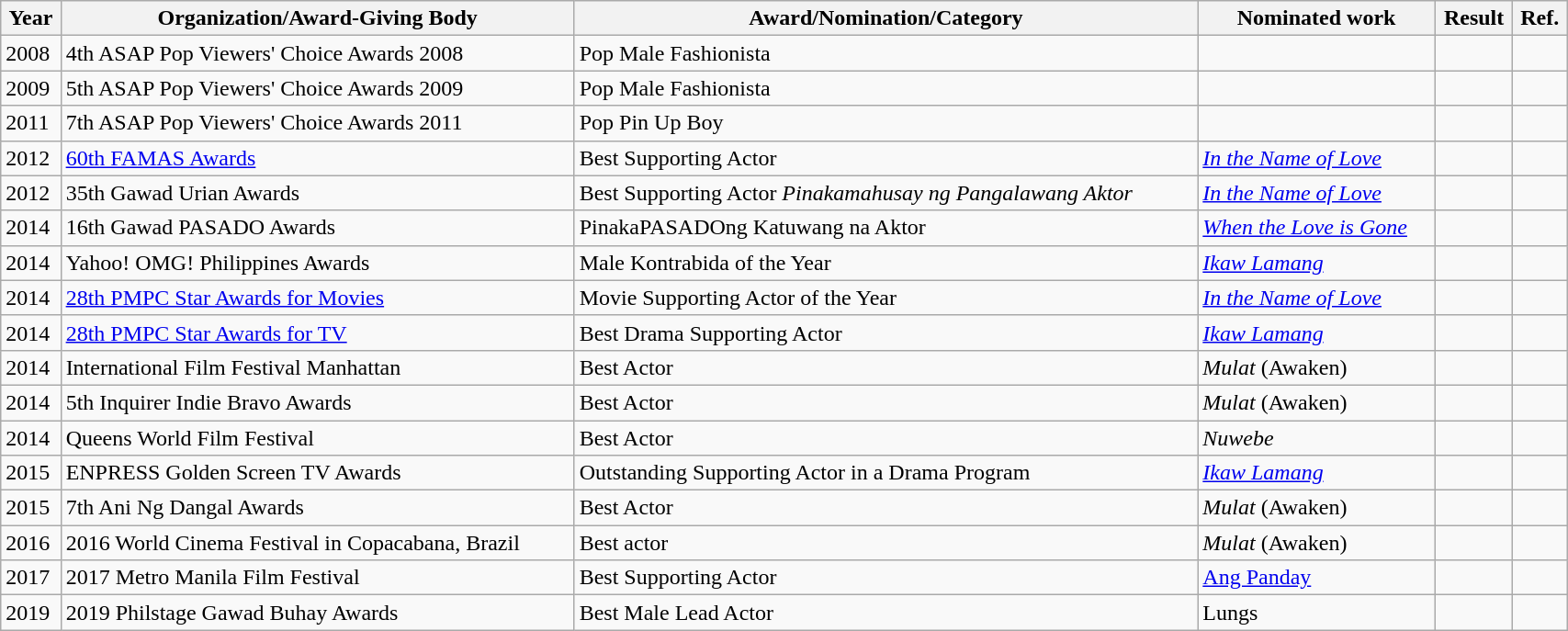<table | width= "90%" class=wikitable sortable">
<tr>
<th>Year</th>
<th>Organization/Award-Giving Body</th>
<th>Award/Nomination/Category</th>
<th>Nominated work</th>
<th>Result</th>
<th>Ref.</th>
</tr>
<tr>
<td>2008</td>
<td>4th ASAP Pop Viewers' Choice Awards 2008</td>
<td>Pop Male Fashionista</td>
<td></td>
<td></td>
<td></td>
</tr>
<tr>
<td>2009</td>
<td>5th ASAP Pop Viewers' Choice Awards 2009</td>
<td>Pop Male Fashionista</td>
<td></td>
<td></td>
<td></td>
</tr>
<tr>
<td>2011</td>
<td>7th ASAP Pop Viewers' Choice Awards 2011</td>
<td>Pop Pin Up Boy</td>
<td></td>
<td></td>
<td></td>
</tr>
<tr>
<td>2012</td>
<td><a href='#'>60th FAMAS Awards</a></td>
<td>Best Supporting Actor</td>
<td><em><a href='#'>In the Name of Love</a></em></td>
<td></td>
<td></td>
</tr>
<tr>
<td>2012</td>
<td>35th Gawad Urian Awards</td>
<td>Best Supporting Actor <em>Pinakamahusay ng Pangalawang Aktor</em></td>
<td><em><a href='#'>In the Name of Love</a></em></td>
<td></td>
<td></td>
</tr>
<tr>
<td>2014</td>
<td>16th Gawad PASADO Awards</td>
<td>PinakaPASADOng Katuwang na Aktor</td>
<td><em><a href='#'>When the Love is Gone</a></em></td>
<td></td>
<td></td>
</tr>
<tr>
<td>2014</td>
<td>Yahoo! OMG! Philippines Awards</td>
<td>Male Kontrabida of the Year</td>
<td><em><a href='#'>Ikaw Lamang</a></em></td>
<td></td>
<td></td>
</tr>
<tr>
<td>2014</td>
<td><a href='#'>28th PMPC Star Awards for Movies</a></td>
<td>Movie Supporting Actor of the Year</td>
<td><em><a href='#'>In the Name of Love</a></em></td>
<td></td>
<td></td>
</tr>
<tr>
<td>2014</td>
<td><a href='#'>28th PMPC Star Awards for TV</a></td>
<td>Best Drama Supporting Actor</td>
<td><em><a href='#'>Ikaw Lamang</a></em></td>
<td></td>
<td></td>
</tr>
<tr>
<td>2014</td>
<td>International Film Festival Manhattan</td>
<td>Best Actor</td>
<td><em>Mulat</em> (Awaken)</td>
<td></td>
<td></td>
</tr>
<tr>
<td>2014</td>
<td>5th Inquirer Indie Bravo Awards</td>
<td>Best Actor</td>
<td><em>Mulat</em> (Awaken)</td>
<td></td>
<td></td>
</tr>
<tr>
<td>2014</td>
<td>Queens World Film Festival</td>
<td>Best Actor</td>
<td><em>Nuwebe</em></td>
<td></td>
<td></td>
</tr>
<tr>
<td>2015</td>
<td>ENPRESS Golden Screen TV Awards</td>
<td>Outstanding Supporting Actor in a Drama Program</td>
<td><em><a href='#'>Ikaw Lamang</a></em></td>
<td></td>
<td></td>
</tr>
<tr>
<td>2015</td>
<td>7th Ani Ng Dangal Awards</td>
<td>Best Actor</td>
<td><em>Mulat</em> (Awaken)</td>
<td></td>
<td></td>
</tr>
<tr>
<td>2016</td>
<td>2016 World Cinema Festival in Copacabana, Brazil</td>
<td>Best actor</td>
<td><em>Mulat</em> (Awaken)</td>
<td></td>
<td></td>
</tr>
<tr>
<td>2017</td>
<td>2017 Metro Manila Film Festival</td>
<td>Best Supporting Actor</td>
<td><a href='#'>Ang Panday</a></td>
<td></td>
<td></td>
</tr>
<tr>
<td>2019</td>
<td>2019 Philstage Gawad Buhay Awards</td>
<td>Best Male Lead Actor</td>
<td>Lungs</td>
<td></td>
<td></td>
</tr>
</table>
